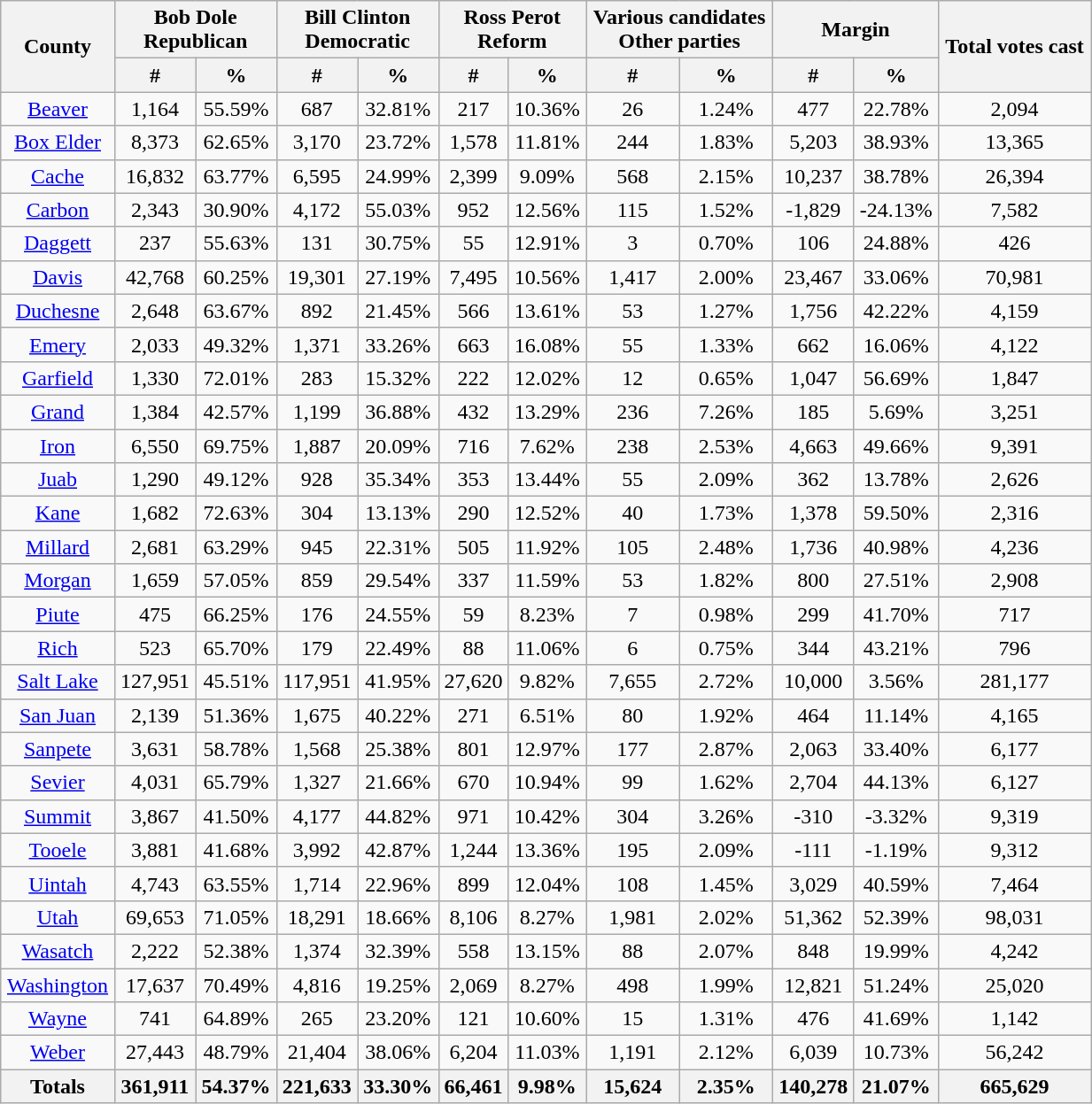<table width="65%"  class="wikitable sortable" style="text-align:center">
<tr>
<th style="text-align:center;" rowspan="2">County</th>
<th style="text-align:center;" colspan="2">Bob Dole<br>Republican</th>
<th style="text-align:center;" colspan="2">Bill Clinton<br>Democratic</th>
<th style="text-align:center;" colspan="2">Ross Perot<br>Reform</th>
<th style="text-align:center;" colspan="2">Various candidates<br>Other parties</th>
<th style="text-align:center;" colspan="2">Margin</th>
<th style="text-align:center;" rowspan="2">Total votes cast</th>
</tr>
<tr>
<th style="text-align:center;" data-sort-type="number">#</th>
<th style="text-align:center;" data-sort-type="number">%</th>
<th style="text-align:center;" data-sort-type="number">#</th>
<th style="text-align:center;" data-sort-type="number">%</th>
<th style="text-align:center;" data-sort-type="number">#</th>
<th style="text-align:center;" data-sort-type="number">%</th>
<th style="text-align:center;" data-sort-type="number">#</th>
<th style="text-align:center;" data-sort-type="number">%</th>
<th style="text-align:center;" data-sort-type="number">#</th>
<th style="text-align:center;" data-sort-type="number">%</th>
</tr>
<tr style="text-align:center;">
<td><a href='#'>Beaver</a></td>
<td>1,164</td>
<td>55.59%</td>
<td>687</td>
<td>32.81%</td>
<td>217</td>
<td>10.36%</td>
<td>26</td>
<td>1.24%</td>
<td>477</td>
<td>22.78%</td>
<td>2,094</td>
</tr>
<tr style="text-align:center;">
<td><a href='#'>Box Elder</a></td>
<td>8,373</td>
<td>62.65%</td>
<td>3,170</td>
<td>23.72%</td>
<td>1,578</td>
<td>11.81%</td>
<td>244</td>
<td>1.83%</td>
<td>5,203</td>
<td>38.93%</td>
<td>13,365</td>
</tr>
<tr style="text-align:center;">
<td><a href='#'>Cache</a></td>
<td>16,832</td>
<td>63.77%</td>
<td>6,595</td>
<td>24.99%</td>
<td>2,399</td>
<td>9.09%</td>
<td>568</td>
<td>2.15%</td>
<td>10,237</td>
<td>38.78%</td>
<td>26,394</td>
</tr>
<tr style="text-align:center;">
<td><a href='#'>Carbon</a></td>
<td>2,343</td>
<td>30.90%</td>
<td>4,172</td>
<td>55.03%</td>
<td>952</td>
<td>12.56%</td>
<td>115</td>
<td>1.52%</td>
<td>-1,829</td>
<td>-24.13%</td>
<td>7,582</td>
</tr>
<tr style="text-align:center;">
<td><a href='#'>Daggett</a></td>
<td>237</td>
<td>55.63%</td>
<td>131</td>
<td>30.75%</td>
<td>55</td>
<td>12.91%</td>
<td>3</td>
<td>0.70%</td>
<td>106</td>
<td>24.88%</td>
<td>426</td>
</tr>
<tr style="text-align:center;">
<td><a href='#'>Davis</a></td>
<td>42,768</td>
<td>60.25%</td>
<td>19,301</td>
<td>27.19%</td>
<td>7,495</td>
<td>10.56%</td>
<td>1,417</td>
<td>2.00%</td>
<td>23,467</td>
<td>33.06%</td>
<td>70,981</td>
</tr>
<tr style="text-align:center;">
<td><a href='#'>Duchesne</a></td>
<td>2,648</td>
<td>63.67%</td>
<td>892</td>
<td>21.45%</td>
<td>566</td>
<td>13.61%</td>
<td>53</td>
<td>1.27%</td>
<td>1,756</td>
<td>42.22%</td>
<td>4,159</td>
</tr>
<tr style="text-align:center;">
<td><a href='#'>Emery</a></td>
<td>2,033</td>
<td>49.32%</td>
<td>1,371</td>
<td>33.26%</td>
<td>663</td>
<td>16.08%</td>
<td>55</td>
<td>1.33%</td>
<td>662</td>
<td>16.06%</td>
<td>4,122</td>
</tr>
<tr style="text-align:center;">
<td><a href='#'>Garfield</a></td>
<td>1,330</td>
<td>72.01%</td>
<td>283</td>
<td>15.32%</td>
<td>222</td>
<td>12.02%</td>
<td>12</td>
<td>0.65%</td>
<td>1,047</td>
<td>56.69%</td>
<td>1,847</td>
</tr>
<tr style="text-align:center;">
<td><a href='#'>Grand</a></td>
<td>1,384</td>
<td>42.57%</td>
<td>1,199</td>
<td>36.88%</td>
<td>432</td>
<td>13.29%</td>
<td>236</td>
<td>7.26%</td>
<td>185</td>
<td>5.69%</td>
<td>3,251</td>
</tr>
<tr style="text-align:center;">
<td><a href='#'>Iron</a></td>
<td>6,550</td>
<td>69.75%</td>
<td>1,887</td>
<td>20.09%</td>
<td>716</td>
<td>7.62%</td>
<td>238</td>
<td>2.53%</td>
<td>4,663</td>
<td>49.66%</td>
<td>9,391</td>
</tr>
<tr style="text-align:center;">
<td><a href='#'>Juab</a></td>
<td>1,290</td>
<td>49.12%</td>
<td>928</td>
<td>35.34%</td>
<td>353</td>
<td>13.44%</td>
<td>55</td>
<td>2.09%</td>
<td>362</td>
<td>13.78%</td>
<td>2,626</td>
</tr>
<tr style="text-align:center;">
<td><a href='#'>Kane</a></td>
<td>1,682</td>
<td>72.63%</td>
<td>304</td>
<td>13.13%</td>
<td>290</td>
<td>12.52%</td>
<td>40</td>
<td>1.73%</td>
<td>1,378</td>
<td>59.50%</td>
<td>2,316</td>
</tr>
<tr style="text-align:center;">
<td><a href='#'>Millard</a></td>
<td>2,681</td>
<td>63.29%</td>
<td>945</td>
<td>22.31%</td>
<td>505</td>
<td>11.92%</td>
<td>105</td>
<td>2.48%</td>
<td>1,736</td>
<td>40.98%</td>
<td>4,236</td>
</tr>
<tr style="text-align:center;">
<td><a href='#'>Morgan</a></td>
<td>1,659</td>
<td>57.05%</td>
<td>859</td>
<td>29.54%</td>
<td>337</td>
<td>11.59%</td>
<td>53</td>
<td>1.82%</td>
<td>800</td>
<td>27.51%</td>
<td>2,908</td>
</tr>
<tr style="text-align:center;">
<td><a href='#'>Piute</a></td>
<td>475</td>
<td>66.25%</td>
<td>176</td>
<td>24.55%</td>
<td>59</td>
<td>8.23%</td>
<td>7</td>
<td>0.98%</td>
<td>299</td>
<td>41.70%</td>
<td>717</td>
</tr>
<tr style="text-align:center;">
<td><a href='#'>Rich</a></td>
<td>523</td>
<td>65.70%</td>
<td>179</td>
<td>22.49%</td>
<td>88</td>
<td>11.06%</td>
<td>6</td>
<td>0.75%</td>
<td>344</td>
<td>43.21%</td>
<td>796</td>
</tr>
<tr style="text-align:center;">
<td><a href='#'>Salt Lake</a></td>
<td>127,951</td>
<td>45.51%</td>
<td>117,951</td>
<td>41.95%</td>
<td>27,620</td>
<td>9.82%</td>
<td>7,655</td>
<td>2.72%</td>
<td>10,000</td>
<td>3.56%</td>
<td>281,177</td>
</tr>
<tr style="text-align:center;">
<td><a href='#'>San Juan</a></td>
<td>2,139</td>
<td>51.36%</td>
<td>1,675</td>
<td>40.22%</td>
<td>271</td>
<td>6.51%</td>
<td>80</td>
<td>1.92%</td>
<td>464</td>
<td>11.14%</td>
<td>4,165</td>
</tr>
<tr style="text-align:center;">
<td><a href='#'>Sanpete</a></td>
<td>3,631</td>
<td>58.78%</td>
<td>1,568</td>
<td>25.38%</td>
<td>801</td>
<td>12.97%</td>
<td>177</td>
<td>2.87%</td>
<td>2,063</td>
<td>33.40%</td>
<td>6,177</td>
</tr>
<tr style="text-align:center;">
<td><a href='#'>Sevier</a></td>
<td>4,031</td>
<td>65.79%</td>
<td>1,327</td>
<td>21.66%</td>
<td>670</td>
<td>10.94%</td>
<td>99</td>
<td>1.62%</td>
<td>2,704</td>
<td>44.13%</td>
<td>6,127</td>
</tr>
<tr style="text-align:center;">
<td><a href='#'>Summit</a></td>
<td>3,867</td>
<td>41.50%</td>
<td>4,177</td>
<td>44.82%</td>
<td>971</td>
<td>10.42%</td>
<td>304</td>
<td>3.26%</td>
<td>-310</td>
<td>-3.32%</td>
<td>9,319</td>
</tr>
<tr style="text-align:center;">
<td><a href='#'>Tooele</a></td>
<td>3,881</td>
<td>41.68%</td>
<td>3,992</td>
<td>42.87%</td>
<td>1,244</td>
<td>13.36%</td>
<td>195</td>
<td>2.09%</td>
<td>-111</td>
<td>-1.19%</td>
<td>9,312</td>
</tr>
<tr style="text-align:center;">
<td><a href='#'>Uintah</a></td>
<td>4,743</td>
<td>63.55%</td>
<td>1,714</td>
<td>22.96%</td>
<td>899</td>
<td>12.04%</td>
<td>108</td>
<td>1.45%</td>
<td>3,029</td>
<td>40.59%</td>
<td>7,464</td>
</tr>
<tr style="text-align:center;">
<td><a href='#'>Utah</a></td>
<td>69,653</td>
<td>71.05%</td>
<td>18,291</td>
<td>18.66%</td>
<td>8,106</td>
<td>8.27%</td>
<td>1,981</td>
<td>2.02%</td>
<td>51,362</td>
<td>52.39%</td>
<td>98,031</td>
</tr>
<tr style="text-align:center;">
<td><a href='#'>Wasatch</a></td>
<td>2,222</td>
<td>52.38%</td>
<td>1,374</td>
<td>32.39%</td>
<td>558</td>
<td>13.15%</td>
<td>88</td>
<td>2.07%</td>
<td>848</td>
<td>19.99%</td>
<td>4,242</td>
</tr>
<tr style="text-align:center;">
<td><a href='#'>Washington</a></td>
<td>17,637</td>
<td>70.49%</td>
<td>4,816</td>
<td>19.25%</td>
<td>2,069</td>
<td>8.27%</td>
<td>498</td>
<td>1.99%</td>
<td>12,821</td>
<td>51.24%</td>
<td>25,020</td>
</tr>
<tr style="text-align:center;">
<td><a href='#'>Wayne</a></td>
<td>741</td>
<td>64.89%</td>
<td>265</td>
<td>23.20%</td>
<td>121</td>
<td>10.60%</td>
<td>15</td>
<td>1.31%</td>
<td>476</td>
<td>41.69%</td>
<td>1,142</td>
</tr>
<tr style="text-align:center;">
<td><a href='#'>Weber</a></td>
<td>27,443</td>
<td>48.79%</td>
<td>21,404</td>
<td>38.06%</td>
<td>6,204</td>
<td>11.03%</td>
<td>1,191</td>
<td>2.12%</td>
<td>6,039</td>
<td>10.73%</td>
<td>56,242</td>
</tr>
<tr style="text-align:center;">
<th>Totals</th>
<th>361,911</th>
<th>54.37%</th>
<th>221,633</th>
<th>33.30%</th>
<th>66,461</th>
<th>9.98%</th>
<th>15,624</th>
<th>2.35%</th>
<th>140,278</th>
<th>21.07%</th>
<th>665,629</th>
</tr>
</table>
